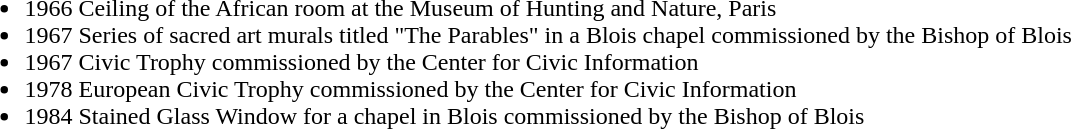<table width="100%" align="center"|>
<tr>
<td width="50%" valign="top"><br><ul><li>1966 Ceiling of the African room at the Museum of Hunting and Nature, Paris</li><li>1967 Series of sacred art murals titled "The Parables" in a Blois chapel commissioned by the Bishop of Blois</li><li>1967 Civic Trophy commissioned by the Center for Civic Information</li><li>1978 European Civic Trophy commissioned by the Center for Civic Information</li><li>1984 Stained Glass Window for a chapel in Blois commissioned by the Bishop of Blois</li></ul></td>
</tr>
</table>
